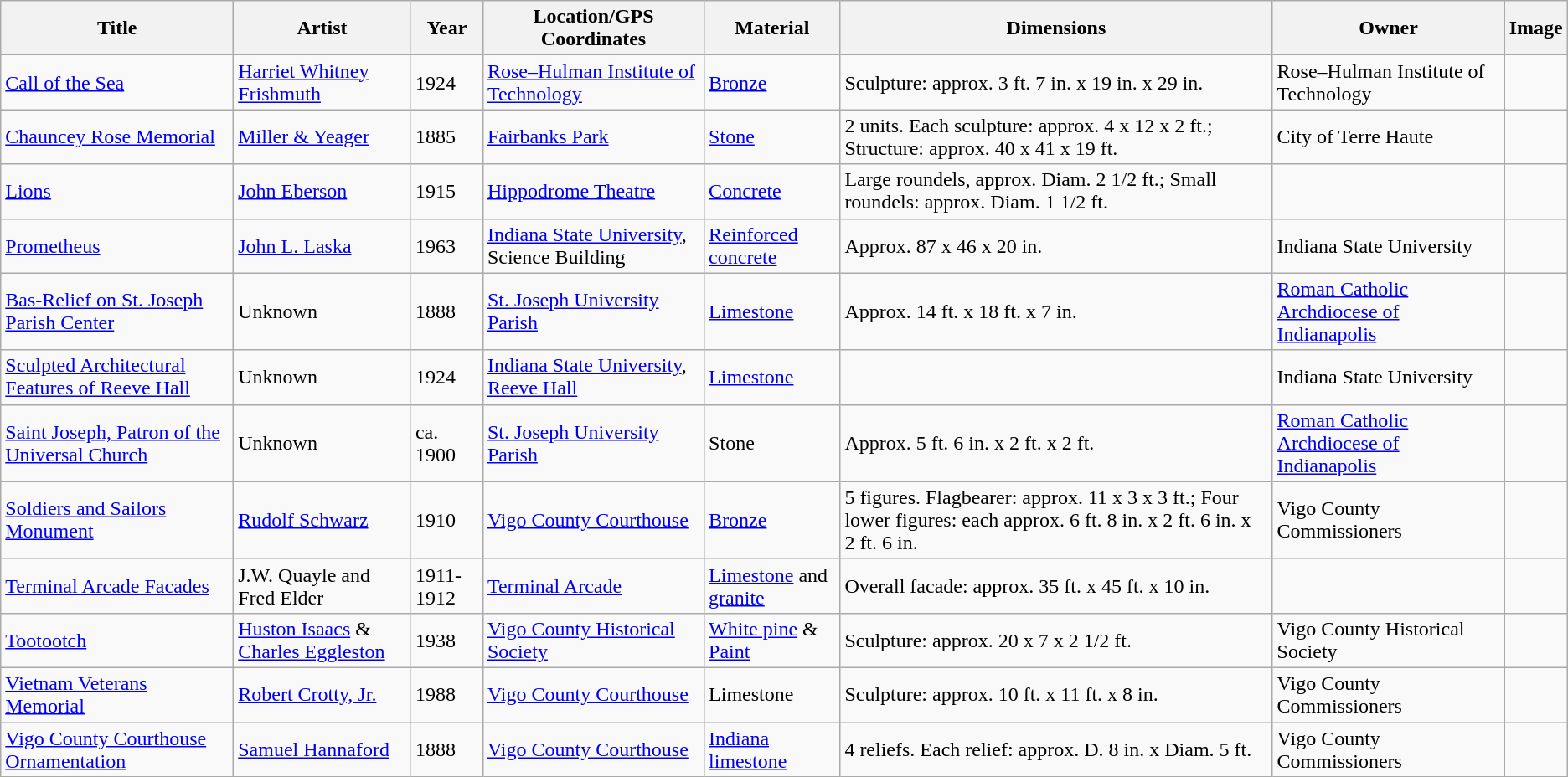<table class="wikitable sortable">
<tr>
<th>Title</th>
<th>Artist</th>
<th>Year</th>
<th>Location/GPS Coordinates</th>
<th>Material</th>
<th>Dimensions</th>
<th>Owner</th>
<th>Image</th>
</tr>
<tr>
<td><a href='#'>Call of the Sea</a></td>
<td><a href='#'>Harriet Whitney Frishmuth</a></td>
<td>1924</td>
<td><a href='#'>Rose–Hulman Institute of Technology</a></td>
<td><a href='#'>Bronze</a></td>
<td>Sculpture: approx. 3 ft. 7 in. x 19 in. x 29 in.</td>
<td>Rose–Hulman Institute of Technology</td>
<td></td>
</tr>
<tr>
<td><a href='#'>Chauncey Rose Memorial</a></td>
<td><a href='#'>Miller & Yeager</a></td>
<td>1885</td>
<td><a href='#'>Fairbanks Park</a></td>
<td><a href='#'>Stone</a></td>
<td>2 units. Each sculpture: approx. 4 x 12 x 2 ft.; Structure: approx. 40 x 41 x 19 ft.</td>
<td>City of Terre Haute</td>
<td></td>
</tr>
<tr>
<td><a href='#'>Lions</a></td>
<td><a href='#'>John Eberson</a></td>
<td>1915</td>
<td><a href='#'>Hippodrome Theatre</a></td>
<td><a href='#'>Concrete</a></td>
<td>Large roundels, approx. Diam. 2 1/2 ft.; Small roundels: approx. Diam. 1 1/2 ft.</td>
<td></td>
<td></td>
</tr>
<tr>
<td><a href='#'>Prometheus</a></td>
<td><a href='#'>John L. Laska</a></td>
<td>1963</td>
<td><a href='#'>Indiana State University</a>, Science Building</td>
<td><a href='#'>Reinforced concrete</a></td>
<td>Approx. 87 x 46 x 20 in.</td>
<td>Indiana State University</td>
<td></td>
</tr>
<tr>
<td><a href='#'>Bas-Relief on St. Joseph Parish Center</a></td>
<td>Unknown</td>
<td>1888</td>
<td><a href='#'>St. Joseph University Parish</a></td>
<td><a href='#'>Limestone</a></td>
<td>Approx. 14 ft. x 18 ft. x 7 in.</td>
<td><a href='#'>Roman Catholic Archdiocese of Indianapolis</a></td>
<td></td>
</tr>
<tr>
<td><a href='#'>Sculpted Architectural Features of Reeve Hall</a></td>
<td>Unknown</td>
<td>1924</td>
<td><a href='#'>Indiana State University</a>, <a href='#'>Reeve Hall</a></td>
<td><a href='#'>Limestone</a></td>
<td></td>
<td>Indiana State University</td>
<td></td>
</tr>
<tr>
<td><a href='#'>Saint Joseph, Patron of the Universal Church</a></td>
<td>Unknown</td>
<td>ca. 1900</td>
<td><a href='#'>St. Joseph University Parish</a></td>
<td>Stone</td>
<td>Approx. 5 ft. 6 in. x 2 ft. x 2 ft.</td>
<td><a href='#'>Roman Catholic Archdiocese of Indianapolis</a></td>
<td></td>
</tr>
<tr>
<td><a href='#'>Soldiers and Sailors Monument</a></td>
<td><a href='#'>Rudolf Schwarz</a></td>
<td>1910</td>
<td><a href='#'>Vigo County Courthouse</a></td>
<td><a href='#'>Bronze</a></td>
<td>5 figures. Flagbearer: approx. 11 x 3 x 3 ft.; Four lower figures: each approx. 6 ft. 8 in. x 2 ft. 6 in. x 2 ft. 6 in.</td>
<td>Vigo County Commissioners</td>
<td></td>
</tr>
<tr>
<td><a href='#'>Terminal Arcade Facades</a></td>
<td>J.W. Quayle and Fred Elder</td>
<td>1911-1912</td>
<td><a href='#'>Terminal Arcade</a> </td>
<td><a href='#'>Limestone</a> and <a href='#'>granite</a></td>
<td>Overall facade: approx. 35 ft. x 45 ft. x 10 in.</td>
<td></td>
<td></td>
</tr>
<tr>
<td><a href='#'>Tootootch</a></td>
<td><a href='#'>Huston Isaacs</a> & <a href='#'>Charles Eggleston</a></td>
<td>1938</td>
<td><a href='#'>Vigo County Historical Society</a> </td>
<td><a href='#'>White pine</a> & <a href='#'>Paint</a></td>
<td>Sculpture: approx. 20 x 7 x 2 1/2 ft.</td>
<td>Vigo County Historical Society</td>
<td></td>
</tr>
<tr>
<td><a href='#'>Vietnam Veterans Memorial</a></td>
<td><a href='#'>Robert Crotty, Jr.</a></td>
<td>1988</td>
<td><a href='#'>Vigo County Courthouse</a></td>
<td>Limestone</td>
<td>Sculpture: approx. 10 ft. x 11 ft. x 8 in.</td>
<td>Vigo County Commissioners</td>
<td></td>
</tr>
<tr>
<td><a href='#'>Vigo County Courthouse Ornamentation</a></td>
<td><a href='#'>Samuel Hannaford</a></td>
<td>1888</td>
<td><a href='#'>Vigo County Courthouse</a></td>
<td><a href='#'>Indiana limestone</a></td>
<td>4 reliefs. Each relief: approx. D. 8 in. x Diam. 5 ft.</td>
<td>Vigo County Commissioners</td>
<td></td>
</tr>
</table>
